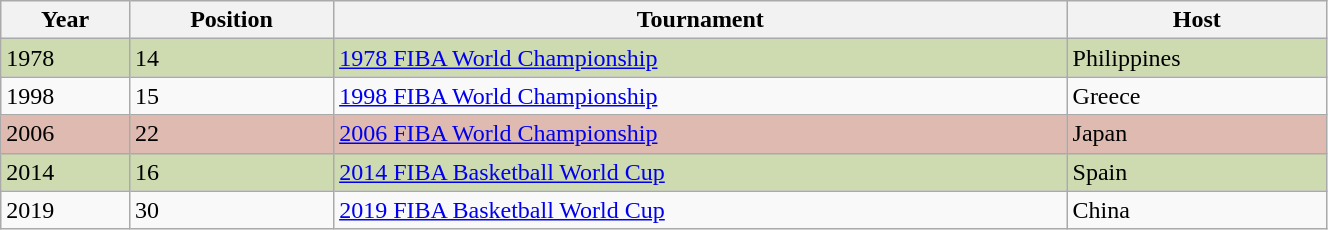<table class="wikitable" width=70%>
<tr>
<th>Year</th>
<th>Position</th>
<th>Tournament</th>
<th>Host</th>
</tr>
<tr valign="top" bgcolor="#CEDAB0">
<td>1978</td>
<td>14</td>
<td><a href='#'>1978 FIBA World Championship</a></td>
<td>Philippines</td>
</tr>
<tr valign="top" bgcolor=>
<td>1998</td>
<td>15</td>
<td><a href='#'>1998 FIBA World Championship</a></td>
<td>Greece</td>
</tr>
<tr valign="top" bgcolor="#DEBAB0">
<td>2006</td>
<td>22</td>
<td><a href='#'>2006 FIBA World Championship</a></td>
<td>Japan</td>
</tr>
<tr valign="top" bgcolor= "#CEDAB0">
<td>2014</td>
<td>16</td>
<td><a href='#'>2014 FIBA Basketball World Cup</a></td>
<td>Spain</td>
</tr>
<tr valign="top" bgcolor=>
<td>2019</td>
<td>30</td>
<td><a href='#'>2019 FIBA Basketball World Cup</a></td>
<td>China</td>
</tr>
</table>
